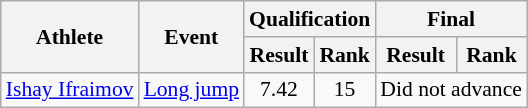<table class="wikitable" style="font-size:90%; text-align:center">
<tr>
<th rowspan="2">Athlete</th>
<th rowspan="2">Event</th>
<th colspan="2">Qualification</th>
<th colspan="2">Final</th>
</tr>
<tr>
<th>Result</th>
<th>Rank</th>
<th>Result</th>
<th>Rank</th>
</tr>
<tr>
<td align="left"><a href='#'>Ishay Ifraimov</a></td>
<td align="left"><a href='#'>Long jump</a></td>
<td>7.42</td>
<td>15</td>
<td colspan="2">Did not advance</td>
</tr>
</table>
